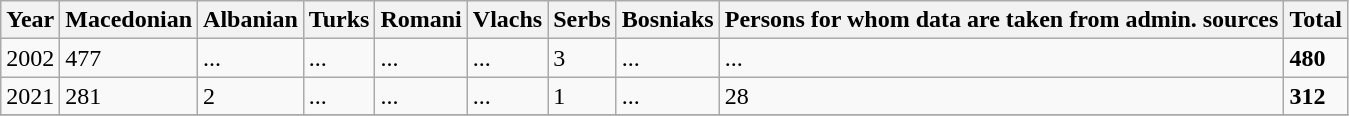<table class="wikitable">
<tr>
<th>Year</th>
<th>Macedonian</th>
<th>Albanian</th>
<th>Turks</th>
<th>Romani</th>
<th>Vlachs</th>
<th>Serbs</th>
<th>Bosniaks</th>
<th><abbr>Persons for whom data are taken from admin. sources</abbr></th>
<th>Total</th>
</tr>
<tr>
<td>2002</td>
<td>477</td>
<td>...</td>
<td>...</td>
<td>...</td>
<td>...</td>
<td>3</td>
<td>...</td>
<td>...</td>
<td><strong>480</strong></td>
</tr>
<tr>
<td>2021</td>
<td>281</td>
<td>2</td>
<td>...</td>
<td>...</td>
<td>...</td>
<td>1</td>
<td>...</td>
<td>28</td>
<td><strong>312</strong></td>
</tr>
<tr>
</tr>
</table>
